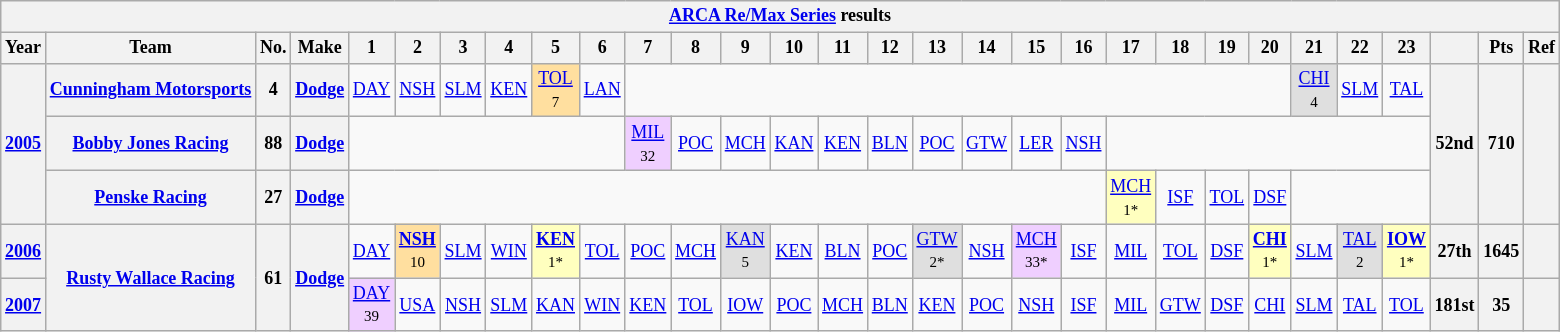<table class="wikitable" style="text-align:center; font-size:75%">
<tr>
<th colspan=45><a href='#'>ARCA Re/Max Series</a> results</th>
</tr>
<tr>
<th>Year</th>
<th>Team</th>
<th>No.</th>
<th>Make</th>
<th>1</th>
<th>2</th>
<th>3</th>
<th>4</th>
<th>5</th>
<th>6</th>
<th>7</th>
<th>8</th>
<th>9</th>
<th>10</th>
<th>11</th>
<th>12</th>
<th>13</th>
<th>14</th>
<th>15</th>
<th>16</th>
<th>17</th>
<th>18</th>
<th>19</th>
<th>20</th>
<th>21</th>
<th>22</th>
<th>23</th>
<th></th>
<th>Pts</th>
<th>Ref</th>
</tr>
<tr>
<th rowspan=3><a href='#'>2005</a></th>
<th><a href='#'>Cunningham Motorsports</a></th>
<th>4</th>
<th><a href='#'>Dodge</a></th>
<td><a href='#'>DAY</a></td>
<td><a href='#'>NSH</a></td>
<td><a href='#'>SLM</a></td>
<td><a href='#'>KEN</a></td>
<td style="background:#FFDF9F;"><a href='#'>TOL</a><br><small>7</small></td>
<td><a href='#'>LAN</a></td>
<td colspan=14></td>
<td style="background:#DFDFDF;"><a href='#'>CHI</a><br><small>4</small></td>
<td><a href='#'>SLM</a></td>
<td><a href='#'>TAL</a></td>
<th rowspan=3>52nd</th>
<th rowspan=3>710</th>
<th rowspan=3></th>
</tr>
<tr>
<th><a href='#'>Bobby Jones Racing</a></th>
<th>88</th>
<th><a href='#'>Dodge</a></th>
<td colspan=6></td>
<td style="background:#EFCFFF;"><a href='#'>MIL</a><br><small>32</small></td>
<td><a href='#'>POC</a></td>
<td><a href='#'>MCH</a></td>
<td><a href='#'>KAN</a></td>
<td><a href='#'>KEN</a></td>
<td><a href='#'>BLN</a></td>
<td><a href='#'>POC</a></td>
<td><a href='#'>GTW</a></td>
<td><a href='#'>LER</a></td>
<td><a href='#'>NSH</a></td>
<td colspan=7></td>
</tr>
<tr>
<th><a href='#'>Penske Racing</a></th>
<th>27</th>
<th><a href='#'>Dodge</a></th>
<td colspan=16></td>
<td style="background:#FFFFBF;"><a href='#'>MCH</a><br><small>1*</small></td>
<td><a href='#'>ISF</a></td>
<td><a href='#'>TOL</a></td>
<td><a href='#'>DSF</a></td>
<td colspan=3></td>
</tr>
<tr>
<th><a href='#'>2006</a></th>
<th rowspan=2><a href='#'>Rusty Wallace Racing</a></th>
<th rowspan=2>61</th>
<th rowspan=2><a href='#'>Dodge</a></th>
<td><a href='#'>DAY</a></td>
<td style="background:#FFDF9F;"><strong><a href='#'>NSH</a></strong><br><small>10</small></td>
<td><a href='#'>SLM</a></td>
<td><a href='#'>WIN</a></td>
<td style="background:#FFFFBF;"><strong><a href='#'>KEN</a></strong><br><small>1*</small></td>
<td><a href='#'>TOL</a></td>
<td><a href='#'>POC</a></td>
<td><a href='#'>MCH</a></td>
<td style="background:#DFDFDF;"><a href='#'>KAN</a><br><small>5</small></td>
<td><a href='#'>KEN</a></td>
<td><a href='#'>BLN</a></td>
<td><a href='#'>POC</a></td>
<td style="background:#DFDFDF;"><a href='#'>GTW</a><br><small>2*</small></td>
<td><a href='#'>NSH</a></td>
<td style="background:#EFCFFF;"><a href='#'>MCH</a><br><small>33*</small></td>
<td><a href='#'>ISF</a></td>
<td><a href='#'>MIL</a></td>
<td><a href='#'>TOL</a></td>
<td><a href='#'>DSF</a></td>
<td style="background:#FFFFBF;"><strong><a href='#'>CHI</a></strong><br><small>1*</small></td>
<td><a href='#'>SLM</a></td>
<td style="background:#DFDFDF;"><a href='#'>TAL</a><br><small>2</small></td>
<td style="background:#FFFFBF;"><strong><a href='#'>IOW</a></strong><br><small>1*</small></td>
<th>27th</th>
<th>1645</th>
<th></th>
</tr>
<tr>
<th><a href='#'>2007</a></th>
<td style="background:#EFCFFF;"><a href='#'>DAY</a><br><small>39</small></td>
<td><a href='#'>USA</a></td>
<td><a href='#'>NSH</a></td>
<td><a href='#'>SLM</a></td>
<td><a href='#'>KAN</a></td>
<td><a href='#'>WIN</a></td>
<td><a href='#'>KEN</a></td>
<td><a href='#'>TOL</a></td>
<td><a href='#'>IOW</a></td>
<td><a href='#'>POC</a></td>
<td><a href='#'>MCH</a></td>
<td><a href='#'>BLN</a></td>
<td><a href='#'>KEN</a></td>
<td><a href='#'>POC</a></td>
<td><a href='#'>NSH</a></td>
<td><a href='#'>ISF</a></td>
<td><a href='#'>MIL</a></td>
<td><a href='#'>GTW</a></td>
<td><a href='#'>DSF</a></td>
<td><a href='#'>CHI</a></td>
<td><a href='#'>SLM</a></td>
<td><a href='#'>TAL</a></td>
<td><a href='#'>TOL</a></td>
<th>181st</th>
<th>35</th>
<th></th>
</tr>
</table>
